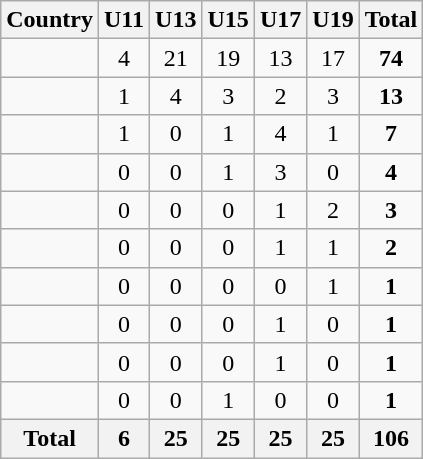<table class="sortable wikitable">
<tr>
<th>Country</th>
<th>U11</th>
<th>U13</th>
<th>U15</th>
<th>U17</th>
<th>U19</th>
<th>Total</th>
</tr>
<tr>
<td></td>
<td align="center">4</td>
<td align="center">21</td>
<td align="center">19</td>
<td align="center">13</td>
<td align="center">17</td>
<td align="center"><strong>74</strong></td>
</tr>
<tr>
<td></td>
<td align="center">1</td>
<td align="center">4</td>
<td align="center">3</td>
<td align="center">2</td>
<td align="center">3</td>
<td align="center"><strong>13</strong></td>
</tr>
<tr>
<td></td>
<td align="center">1</td>
<td align="center">0</td>
<td align="center">1</td>
<td align="center">4</td>
<td align="center">1</td>
<td align="center"><strong>7</strong></td>
</tr>
<tr>
<td></td>
<td align="center">0</td>
<td align="center">0</td>
<td align="center">1</td>
<td align="center">3</td>
<td align="center">0</td>
<td align="center"><strong>4</strong></td>
</tr>
<tr>
<td></td>
<td align="center">0</td>
<td align="center">0</td>
<td align="center">0</td>
<td align="center">1</td>
<td align="center">2</td>
<td align="center"><strong>3</strong></td>
</tr>
<tr>
<td></td>
<td align="center">0</td>
<td align="center">0</td>
<td align="center">0</td>
<td align="center">1</td>
<td align="center">1</td>
<td align="center"><strong>2</strong></td>
</tr>
<tr>
<td></td>
<td align="center">0</td>
<td align="center">0</td>
<td align="center">0</td>
<td align="center">0</td>
<td align="center">1</td>
<td align="center"><strong>1</strong></td>
</tr>
<tr>
<td></td>
<td align="center">0</td>
<td align="center">0</td>
<td align="center">0</td>
<td align="center">1</td>
<td align="center">0</td>
<td align="center"><strong>1</strong></td>
</tr>
<tr>
<td></td>
<td align="center">0</td>
<td align="center">0</td>
<td align="center">0</td>
<td align="center">1</td>
<td align="center">0</td>
<td align="center"><strong>1</strong></td>
</tr>
<tr>
<td></td>
<td align="center">0</td>
<td align="center">0</td>
<td align="center">1</td>
<td align="center">0</td>
<td align="center">0</td>
<td align="center"><strong>1</strong></td>
</tr>
<tr>
<th><strong>Total</strong></th>
<th>6</th>
<th>25</th>
<th>25</th>
<th>25</th>
<th>25</th>
<th>106</th>
</tr>
</table>
